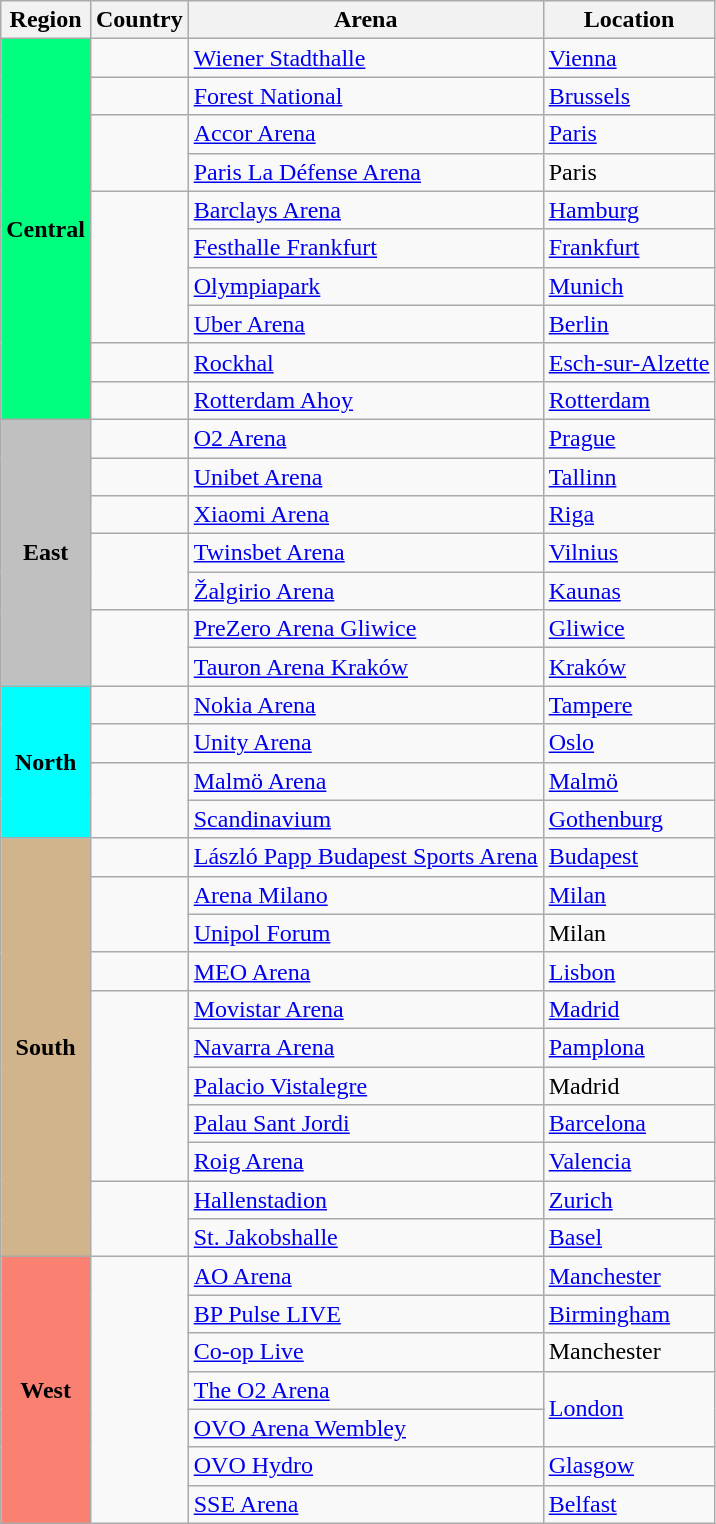<table class="wikitable sortable">
<tr>
<th scope="col">Region</th>
<th scope="col">Country</th>
<th scope="col">Arena</th>
<th scope="col">Location</th>
</tr>
<tr>
<td rowspan="10" style="background:#00FF7F; text-align:center;"><strong>Central</strong></td>
<td></td>
<td><a href='#'>Wiener Stadthalle</a></td>
<td><a href='#'>Vienna</a></td>
</tr>
<tr>
<td></td>
<td><a href='#'>Forest National</a></td>
<td><a href='#'>Brussels</a></td>
</tr>
<tr>
<td rowspan="2"></td>
<td><a href='#'>Accor Arena</a></td>
<td><a href='#'>Paris</a></td>
</tr>
<tr>
<td><a href='#'>Paris La Défense Arena</a></td>
<td>Paris </td>
</tr>
<tr>
<td rowspan="4"></td>
<td><a href='#'>Barclays Arena</a></td>
<td><a href='#'>Hamburg</a></td>
</tr>
<tr>
<td><a href='#'>Festhalle Frankfurt</a></td>
<td><a href='#'>Frankfurt</a></td>
</tr>
<tr>
<td><a href='#'>Olympiapark</a></td>
<td><a href='#'>Munich</a></td>
</tr>
<tr>
<td><a href='#'>Uber Arena</a></td>
<td><a href='#'>Berlin</a></td>
</tr>
<tr>
<td></td>
<td><a href='#'>Rockhal</a></td>
<td><a href='#'>Esch-sur-Alzette</a></td>
</tr>
<tr>
<td></td>
<td><a href='#'>Rotterdam Ahoy</a></td>
<td><a href='#'>Rotterdam</a></td>
</tr>
<tr>
<td rowspan="7" style="background:#C0C0C0; text-align:center;"><strong>East</strong></td>
<td></td>
<td><a href='#'>O2 Arena</a></td>
<td><a href='#'>Prague</a></td>
</tr>
<tr>
<td></td>
<td><a href='#'>Unibet Arena</a></td>
<td><a href='#'>Tallinn</a></td>
</tr>
<tr>
<td></td>
<td><a href='#'>Xiaomi Arena</a></td>
<td><a href='#'>Riga</a></td>
</tr>
<tr>
<td rowspan="2"></td>
<td><a href='#'>Twinsbet Arena</a></td>
<td><a href='#'>Vilnius</a></td>
</tr>
<tr>
<td><a href='#'>Žalgirio Arena</a></td>
<td><a href='#'>Kaunas</a></td>
</tr>
<tr>
<td rowspan="2"></td>
<td><a href='#'>PreZero Arena Gliwice</a></td>
<td><a href='#'>Gliwice</a></td>
</tr>
<tr>
<td><a href='#'>Tauron Arena Kraków</a></td>
<td><a href='#'>Kraków</a></td>
</tr>
<tr>
<td rowspan="4" style="background:#00FFFF; text-align:center;"><strong>North</strong></td>
<td></td>
<td><a href='#'>Nokia Arena</a></td>
<td><a href='#'>Tampere</a></td>
</tr>
<tr>
<td></td>
<td><a href='#'>Unity Arena</a></td>
<td><a href='#'>Oslo</a> </td>
</tr>
<tr>
<td rowspan="2"></td>
<td><a href='#'>Malmö Arena</a></td>
<td><a href='#'>Malmö</a></td>
</tr>
<tr>
<td><a href='#'>Scandinavium</a></td>
<td><a href='#'>Gothenburg</a></td>
</tr>
<tr>
<td rowspan="11" style="background:#D2B48C; text-align:center;"><strong>South</strong></td>
<td></td>
<td><a href='#'>László Papp Budapest Sports Arena</a></td>
<td><a href='#'>Budapest</a></td>
</tr>
<tr>
<td rowspan="2"></td>
<td><a href='#'>Arena Milano</a></td>
<td><a href='#'>Milan</a></td>
</tr>
<tr>
<td><a href='#'>Unipol Forum</a></td>
<td>Milan </td>
</tr>
<tr>
<td></td>
<td><a href='#'>MEO Arena</a></td>
<td><a href='#'>Lisbon</a></td>
</tr>
<tr>
<td rowspan="5"></td>
<td><a href='#'>Movistar Arena</a></td>
<td><a href='#'>Madrid</a></td>
</tr>
<tr>
<td><a href='#'>Navarra Arena</a></td>
<td><a href='#'>Pamplona</a></td>
</tr>
<tr>
<td><a href='#'>Palacio Vistalegre</a></td>
<td>Madrid</td>
</tr>
<tr>
<td><a href='#'>Palau Sant Jordi</a></td>
<td><a href='#'>Barcelona</a></td>
</tr>
<tr>
<td><a href='#'>Roig Arena</a></td>
<td><a href='#'>Valencia</a></td>
</tr>
<tr>
<td rowspan="2"></td>
<td><a href='#'>Hallenstadion</a></td>
<td><a href='#'>Zurich</a></td>
</tr>
<tr>
<td><a href='#'>St. Jakobshalle</a></td>
<td><a href='#'>Basel</a> </td>
</tr>
<tr>
<td rowspan="7" style="background:#FA8072; text-align:center;"><strong>West</strong></td>
<td rowspan="7"></td>
<td><a href='#'>AO Arena</a></td>
<td><a href='#'>Manchester</a></td>
</tr>
<tr>
<td><a href='#'>BP Pulse LIVE</a></td>
<td><a href='#'>Birmingham</a> </td>
</tr>
<tr>
<td><a href='#'>Co-op Live</a></td>
<td>Manchester</td>
</tr>
<tr>
<td><a href='#'>The O2 Arena</a></td>
<td rowspan="2"><a href='#'>London</a></td>
</tr>
<tr>
<td><a href='#'>OVO Arena Wembley</a></td>
</tr>
<tr>
<td><a href='#'>OVO Hydro</a></td>
<td><a href='#'>Glasgow</a></td>
</tr>
<tr>
<td><a href='#'>SSE Arena</a></td>
<td><a href='#'>Belfast</a></td>
</tr>
</table>
